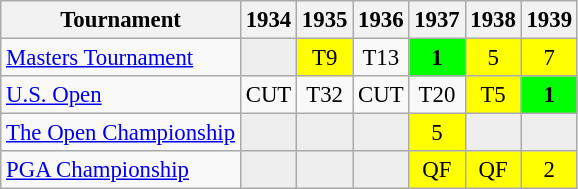<table class="wikitable" style="font-size:95%;text-align:center;">
<tr>
<th>Tournament</th>
<th>1934</th>
<th>1935</th>
<th>1936</th>
<th>1937</th>
<th>1938</th>
<th>1939</th>
</tr>
<tr>
<td align=left><a href='#'>Masters Tournament</a></td>
<td style="background:#eeeeee;"></td>
<td style="background:yellow;">T9</td>
<td>T13</td>
<td style="background:lime;"><strong>1</strong></td>
<td style="background:yellow;">5</td>
<td style="background:yellow;">7</td>
</tr>
<tr>
<td align=left><a href='#'>U.S. Open</a></td>
<td>CUT</td>
<td>T32</td>
<td>CUT</td>
<td>T20</td>
<td style="background:yellow;">T5</td>
<td style="background:lime;"><strong>1</strong></td>
</tr>
<tr>
<td align=left><a href='#'>The Open Championship</a></td>
<td style="background:#eeeeee;"></td>
<td style="background:#eeeeee;"></td>
<td style="background:#eeeeee;"></td>
<td style="background:yellow;">5</td>
<td style="background:#eeeeee;"></td>
<td style="background:#eeeeee;"></td>
</tr>
<tr>
<td align=left><a href='#'>PGA Championship</a></td>
<td style="background:#eeeeee;"></td>
<td style="background:#eeeeee;"></td>
<td style="background:#eeeeee;"></td>
<td style="background:yellow;">QF</td>
<td style="background:yellow;">QF</td>
<td style="background:yellow;">2</td>
</tr>
</table>
